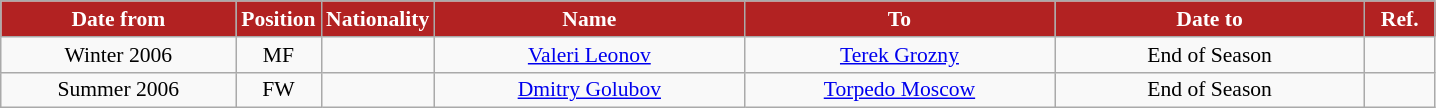<table class="wikitable" style="text-align:center; font-size:90%; ">
<tr>
<th style="background:#B22222; color:white; width:150px;">Date from</th>
<th style="background:#B22222; color:white; width:50px;">Position</th>
<th style="background:#B22222; color:white; width:50px;">Nationality</th>
<th style="background:#B22222; color:white; width:200px;">Name</th>
<th style="background:#B22222; color:white; width:200px;">To</th>
<th style="background:#B22222; color:white; width:200px;">Date to</th>
<th style="background:#B22222; color:white; width:40px;">Ref.</th>
</tr>
<tr>
<td>Winter 2006</td>
<td>MF</td>
<td></td>
<td><a href='#'>Valeri Leonov</a></td>
<td><a href='#'>Terek Grozny</a></td>
<td>End of Season</td>
<td></td>
</tr>
<tr>
<td>Summer 2006</td>
<td>FW</td>
<td></td>
<td><a href='#'>Dmitry Golubov</a></td>
<td><a href='#'>Torpedo Moscow</a></td>
<td>End of Season</td>
<td></td>
</tr>
</table>
